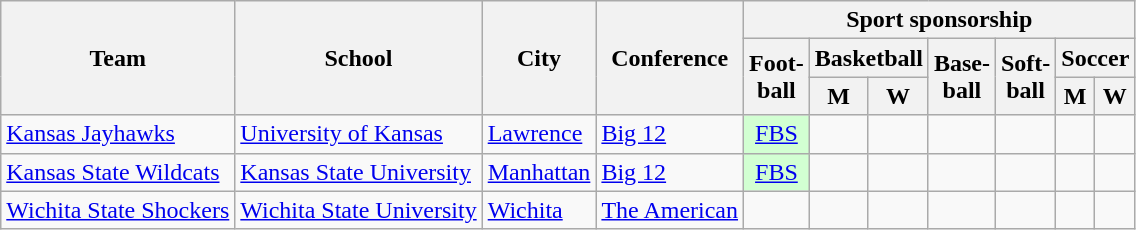<table class="sortable wikitable">
<tr>
<th rowspan=3>Team</th>
<th rowspan=3>School</th>
<th rowspan=3>City</th>
<th rowspan=3>Conference</th>
<th colspan=7>Sport sponsorship</th>
</tr>
<tr>
<th rowspan=2>Foot-<br>ball</th>
<th colspan=2>Basketball</th>
<th rowspan=2>Base-<br>ball</th>
<th rowspan=2>Soft-<br>ball</th>
<th colspan=2>Soccer</th>
</tr>
<tr>
<th>M</th>
<th>W</th>
<th>M</th>
<th>W</th>
</tr>
<tr>
<td><a href='#'>Kansas Jayhawks</a></td>
<td><a href='#'>University of Kansas</a></td>
<td><a href='#'>Lawrence</a></td>
<td><a href='#'>Big 12</a></td>
<td style="background:#D2FFD2; text-align:center"><a href='#'>FBS</a></td>
<td></td>
<td></td>
<td></td>
<td></td>
<td></td>
<td></td>
</tr>
<tr>
<td><a href='#'>Kansas State Wildcats</a></td>
<td><a href='#'>Kansas State University</a></td>
<td><a href='#'>Manhattan</a></td>
<td><a href='#'>Big 12</a></td>
<td style="background:#D2FFD2; text-align:center"><a href='#'>FBS</a></td>
<td></td>
<td></td>
<td></td>
<td></td>
<td></td>
<td></td>
</tr>
<tr>
<td><a href='#'>Wichita State Shockers</a></td>
<td><a href='#'>Wichita State University</a></td>
<td><a href='#'>Wichita</a></td>
<td><a href='#'>The American</a></td>
<td></td>
<td></td>
<td></td>
<td></td>
<td></td>
<td></td>
<td></td>
</tr>
</table>
